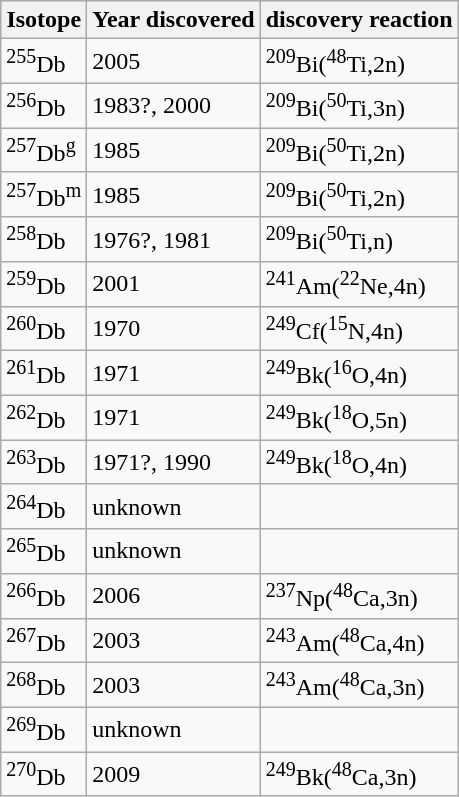<table class="wikitable">
<tr>
<th>Isotope</th>
<th>Year discovered</th>
<th>discovery reaction</th>
</tr>
<tr id=Dubnium-255>
<td><sup>255</sup>Db</td>
<td>2005</td>
<td><sup>209</sup>Bi(<sup>48</sup>Ti,2n)</td>
</tr>
<tr id=Dubnium-256>
<td><sup>256</sup>Db</td>
<td>1983?, 2000</td>
<td><sup>209</sup>Bi(<sup>50</sup>Ti,3n)</td>
</tr>
<tr id=Dubnium-257>
<td><sup>257</sup>Db<sup>g</sup></td>
<td>1985</td>
<td><sup>209</sup>Bi(<sup>50</sup>Ti,2n)</td>
</tr>
<tr id=Dubnium-257>
<td><sup>257</sup>Db<sup>m</sup></td>
<td>1985</td>
<td><sup>209</sup>Bi(<sup>50</sup>Ti,2n)</td>
</tr>
<tr id=Dubnium-258>
<td><sup>258</sup>Db</td>
<td>1976?, 1981</td>
<td><sup>209</sup>Bi(<sup>50</sup>Ti,n)</td>
</tr>
<tr id=Dubnium-259>
<td><sup>259</sup>Db</td>
<td>2001</td>
<td><sup>241</sup>Am(<sup>22</sup>Ne,4n)</td>
</tr>
<tr id=Dubnium-260>
<td><sup>260</sup>Db</td>
<td>1970</td>
<td><sup>249</sup>Cf(<sup>15</sup>N,4n)</td>
</tr>
<tr id=Dubnium-261>
<td><sup>261</sup>Db</td>
<td>1971</td>
<td><sup>249</sup>Bk(<sup>16</sup>O,4n)</td>
</tr>
<tr id=Dubnium-262>
<td><sup>262</sup>Db</td>
<td>1971</td>
<td><sup>249</sup>Bk(<sup>18</sup>O,5n)</td>
</tr>
<tr id=Dubnium-263>
<td><sup>263</sup>Db</td>
<td>1971?, 1990</td>
<td><sup>249</sup>Bk(<sup>18</sup>O,4n)</td>
</tr>
<tr id=Dubnium-264>
<td><sup>264</sup>Db</td>
<td>unknown</td>
<td></td>
</tr>
<tr id=Dubnium-265>
<td><sup>265</sup>Db</td>
<td>unknown</td>
<td></td>
</tr>
<tr id=Dubnium-266>
<td><sup>266</sup>Db</td>
<td>2006</td>
<td><sup>237</sup>Np(<sup>48</sup>Ca,3n)</td>
</tr>
<tr id=Dubnium-267>
<td><sup>267</sup>Db</td>
<td>2003</td>
<td><sup>243</sup>Am(<sup>48</sup>Ca,4n)</td>
</tr>
<tr id=Dubnium-268>
<td><sup>268</sup>Db</td>
<td>2003</td>
<td><sup>243</sup>Am(<sup>48</sup>Ca,3n)</td>
</tr>
<tr id=Dubnium-269>
<td><sup>269</sup>Db</td>
<td>unknown</td>
<td></td>
</tr>
<tr id=Dubnium-270>
<td><sup>270</sup>Db</td>
<td>2009</td>
<td><sup>249</sup>Bk(<sup>48</sup>Ca,3n)</td>
</tr>
</table>
